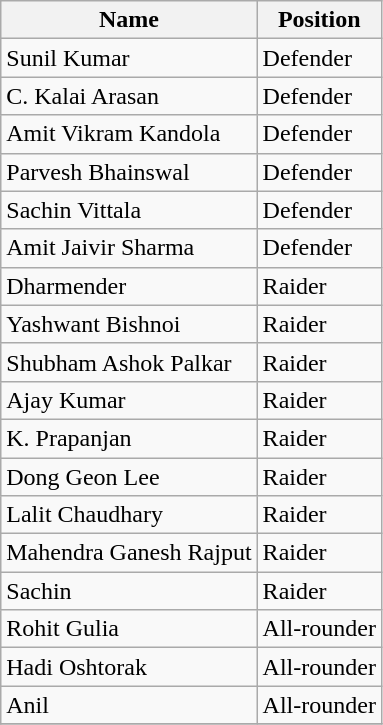<table class="wikitable">
<tr>
<th>Name</th>
<th>Position</th>
</tr>
<tr>
<td>Sunil Kumar</td>
<td>Defender</td>
</tr>
<tr>
<td>C. Kalai Arasan</td>
<td>Defender</td>
</tr>
<tr>
<td>Amit Vikram Kandola</td>
<td>Defender</td>
</tr>
<tr>
<td>Parvesh Bhainswal</td>
<td>Defender</td>
</tr>
<tr>
<td>Sachin Vittala</td>
<td>Defender</td>
</tr>
<tr>
<td>Amit Jaivir Sharma</td>
<td>Defender</td>
</tr>
<tr>
<td>Dharmender</td>
<td>Raider</td>
</tr>
<tr>
<td>Yashwant Bishnoi</td>
<td>Raider</td>
</tr>
<tr>
<td>Shubham Ashok Palkar</td>
<td>Raider</td>
</tr>
<tr>
<td>Ajay Kumar</td>
<td>Raider</td>
</tr>
<tr>
<td>K. Prapanjan</td>
<td>Raider</td>
</tr>
<tr>
<td>Dong Geon Lee</td>
<td>Raider</td>
</tr>
<tr>
<td>Lalit Chaudhary</td>
<td>Raider</td>
</tr>
<tr>
<td>Mahendra Ganesh Rajput</td>
<td>Raider</td>
</tr>
<tr>
<td>Sachin</td>
<td>Raider</td>
</tr>
<tr>
<td>Rohit Gulia</td>
<td>All-rounder</td>
</tr>
<tr>
<td>Hadi Oshtorak</td>
<td>All-rounder</td>
</tr>
<tr>
<td>Anil</td>
<td>All-rounder</td>
</tr>
<tr>
</tr>
</table>
